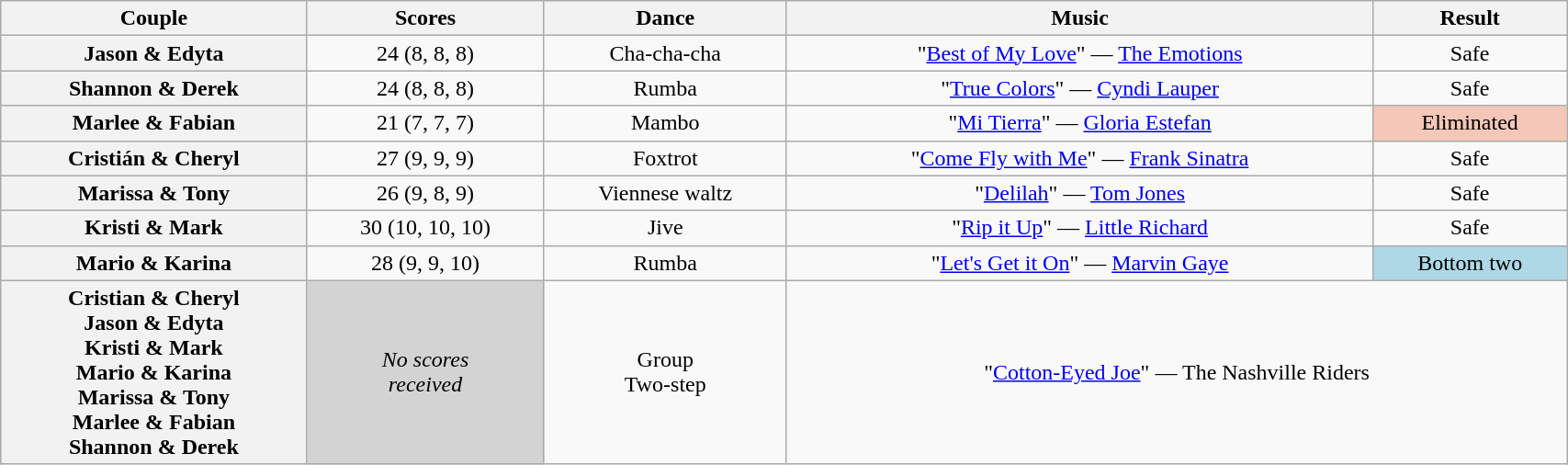<table class="wikitable sortable" style="text-align:center; width:90%">
<tr>
<th scope="col">Couple</th>
<th scope="col">Scores</th>
<th scope="col" class="unsortable">Dance</th>
<th scope="col" class="unsortable">Music</th>
<th scope="col" class="unsortable">Result</th>
</tr>
<tr>
<th scope="row">Jason & Edyta</th>
<td>24 (8, 8, 8)</td>
<td>Cha-cha-cha</td>
<td>"<a href='#'>Best of My Love</a>" — <a href='#'>The Emotions</a></td>
<td>Safe</td>
</tr>
<tr>
<th scope="row">Shannon & Derek</th>
<td>24 (8, 8, 8)</td>
<td>Rumba</td>
<td>"<a href='#'>True Colors</a>" — <a href='#'>Cyndi Lauper</a></td>
<td>Safe</td>
</tr>
<tr>
<th scope="row">Marlee & Fabian</th>
<td>21 (7, 7, 7)</td>
<td>Mambo</td>
<td>"<a href='#'>Mi Tierra</a>" — <a href='#'>Gloria Estefan</a></td>
<td bgcolor=f4c7b8>Eliminated</td>
</tr>
<tr>
<th scope="row">Cristián & Cheryl</th>
<td>27 (9, 9, 9)</td>
<td>Foxtrot</td>
<td>"<a href='#'>Come Fly with Me</a>" — <a href='#'>Frank Sinatra</a></td>
<td>Safe</td>
</tr>
<tr>
<th scope="row">Marissa & Tony</th>
<td>26 (9, 8, 9)</td>
<td>Viennese waltz</td>
<td>"<a href='#'>Delilah</a>" — <a href='#'>Tom Jones</a></td>
<td>Safe</td>
</tr>
<tr>
<th scope="row">Kristi & Mark</th>
<td>30 (10, 10, 10)</td>
<td>Jive</td>
<td>"<a href='#'>Rip it Up</a>" — <a href='#'>Little Richard</a></td>
<td>Safe</td>
</tr>
<tr>
<th scope="row">Mario & Karina</th>
<td>28 (9, 9, 10)</td>
<td>Rumba</td>
<td>"<a href='#'>Let's Get it On</a>" — <a href='#'>Marvin Gaye</a></td>
<td bgcolor=lightblue>Bottom two</td>
</tr>
<tr>
<th scope="row">Cristian & Cheryl<br>Jason & Edyta<br>Kristi & Mark<br>Mario & Karina<br>Marissa & Tony<br>Marlee & Fabian<br>Shannon & Derek</th>
<td bgcolor="lightgray"><em>No scores<br>received</em></td>
<td>Group<br>Two-step</td>
<td colspan=2>"<a href='#'>Cotton-Eyed Joe</a>" — The Nashville Riders</td>
</tr>
</table>
